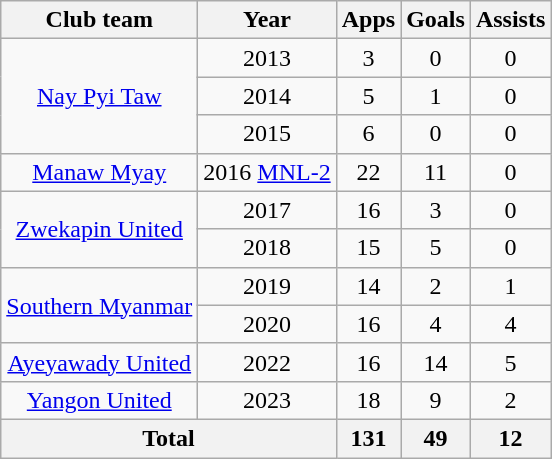<table class="wikitable" style="text-align: center;">
<tr>
<th>Club team</th>
<th>Year</th>
<th>Apps</th>
<th>Goals</th>
<th>Assists</th>
</tr>
<tr>
<td rowspan="3"><a href='#'>Nay Pyi Taw</a></td>
<td>2013</td>
<td>3</td>
<td>0</td>
<td>0</td>
</tr>
<tr>
<td>2014</td>
<td>5</td>
<td>1</td>
<td>0</td>
</tr>
<tr>
<td>2015</td>
<td>6</td>
<td>0</td>
<td>0</td>
</tr>
<tr>
<td rowspan="1"><a href='#'>Manaw Myay</a></td>
<td>2016 <a href='#'>MNL-2</a></td>
<td>22</td>
<td>11</td>
<td>0</td>
</tr>
<tr>
<td rowspan="2"><a href='#'>Zwekapin United</a></td>
<td>2017</td>
<td>16</td>
<td>3</td>
<td>0</td>
</tr>
<tr>
<td>2018</td>
<td>15</td>
<td>5</td>
<td>0</td>
</tr>
<tr>
<td rowspan="2"><a href='#'>Southern Myanmar</a></td>
<td>2019</td>
<td>14</td>
<td>2</td>
<td>1</td>
</tr>
<tr>
<td>2020</td>
<td>16</td>
<td>4</td>
<td>4</td>
</tr>
<tr>
<td rowspan="1"><a href='#'>Ayeyawady United</a></td>
<td>2022</td>
<td>16</td>
<td>14</td>
<td>5</td>
</tr>
<tr>
<td rowspan="1"><a href='#'>Yangon United</a></td>
<td>2023</td>
<td>18</td>
<td>9</td>
<td>2</td>
</tr>
<tr>
<th colspan="2">Total</th>
<th>131</th>
<th>49</th>
<th>12</th>
</tr>
</table>
